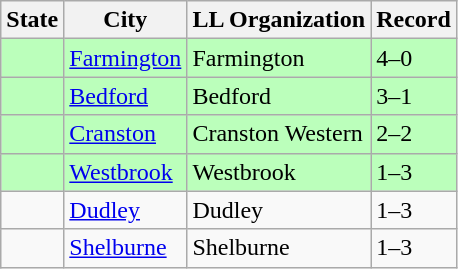<table class="wikitable">
<tr>
<th>State</th>
<th>City</th>
<th>LL Organization</th>
<th>Record</th>
</tr>
<tr bgcolor=#bbffbb>
<td><strong></strong></td>
<td><a href='#'>Farmington</a></td>
<td>Farmington</td>
<td>4–0</td>
</tr>
<tr bgcolor=#bbffbb>
<td><strong></strong></td>
<td><a href='#'>Bedford</a></td>
<td>Bedford</td>
<td>3–1</td>
</tr>
<tr bgcolor=#bbffbb>
<td><strong></strong></td>
<td><a href='#'>Cranston</a></td>
<td>Cranston Western</td>
<td>2–2</td>
</tr>
<tr bgcolor=#bbffbb>
<td><strong></strong></td>
<td><a href='#'>Westbrook</a></td>
<td>Westbrook</td>
<td>1–3</td>
</tr>
<tr>
<td><strong></strong></td>
<td><a href='#'>Dudley</a></td>
<td>Dudley</td>
<td>1–3</td>
</tr>
<tr>
<td><strong></strong></td>
<td><a href='#'>Shelburne</a></td>
<td>Shelburne</td>
<td>1–3</td>
</tr>
</table>
